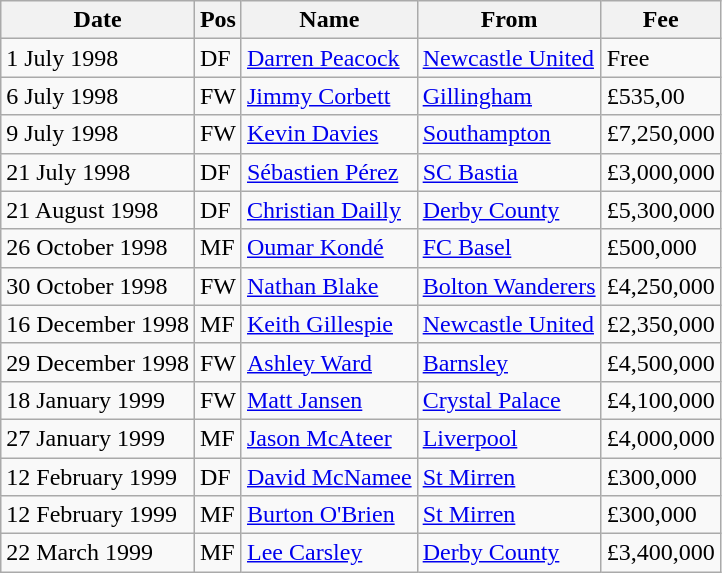<table class="wikitable">
<tr>
<th>Date</th>
<th>Pos</th>
<th>Name</th>
<th>From</th>
<th>Fee</th>
</tr>
<tr>
<td>1 July 1998</td>
<td>DF</td>
<td> <a href='#'>Darren Peacock</a></td>
<td> <a href='#'>Newcastle United</a></td>
<td>Free</td>
</tr>
<tr>
<td>6 July 1998</td>
<td>FW</td>
<td> <a href='#'>Jimmy Corbett</a></td>
<td> <a href='#'>Gillingham</a></td>
<td>£535,00</td>
</tr>
<tr>
<td>9 July 1998</td>
<td>FW</td>
<td> <a href='#'>Kevin Davies</a></td>
<td> <a href='#'>Southampton</a></td>
<td>£7,250,000</td>
</tr>
<tr>
<td>21 July 1998</td>
<td>DF</td>
<td> <a href='#'>Sébastien Pérez</a></td>
<td> <a href='#'>SC Bastia</a></td>
<td>£3,000,000</td>
</tr>
<tr>
<td>21 August 1998</td>
<td>DF</td>
<td> <a href='#'>Christian Dailly</a></td>
<td> <a href='#'>Derby County</a></td>
<td>£5,300,000</td>
</tr>
<tr>
<td>26 October 1998</td>
<td>MF</td>
<td> <a href='#'>Oumar Kondé</a></td>
<td> <a href='#'>FC Basel</a></td>
<td>£500,000</td>
</tr>
<tr>
<td>30 October 1998</td>
<td>FW</td>
<td> <a href='#'>Nathan Blake</a></td>
<td> <a href='#'>Bolton Wanderers</a></td>
<td>£4,250,000</td>
</tr>
<tr>
<td>16 December 1998</td>
<td>MF</td>
<td> <a href='#'>Keith Gillespie</a></td>
<td> <a href='#'>Newcastle United</a></td>
<td>£2,350,000</td>
</tr>
<tr>
<td>29 December 1998</td>
<td>FW</td>
<td> <a href='#'>Ashley Ward</a></td>
<td> <a href='#'>Barnsley</a></td>
<td>£4,500,000</td>
</tr>
<tr>
<td>18 January 1999</td>
<td>FW</td>
<td> <a href='#'>Matt Jansen</a></td>
<td> <a href='#'>Crystal Palace</a></td>
<td>£4,100,000</td>
</tr>
<tr>
<td>27 January 1999</td>
<td>MF</td>
<td> <a href='#'>Jason McAteer</a></td>
<td> <a href='#'>Liverpool</a></td>
<td>£4,000,000</td>
</tr>
<tr>
<td>12 February 1999</td>
<td>DF</td>
<td> <a href='#'>David McNamee</a></td>
<td> <a href='#'>St Mirren</a></td>
<td>£300,000</td>
</tr>
<tr>
<td>12 February 1999</td>
<td>MF</td>
<td> <a href='#'>Burton O'Brien</a></td>
<td> <a href='#'>St Mirren</a></td>
<td>£300,000</td>
</tr>
<tr>
<td>22 March 1999</td>
<td>MF</td>
<td> <a href='#'>Lee Carsley</a></td>
<td> <a href='#'>Derby County</a></td>
<td>£3,400,000</td>
</tr>
</table>
